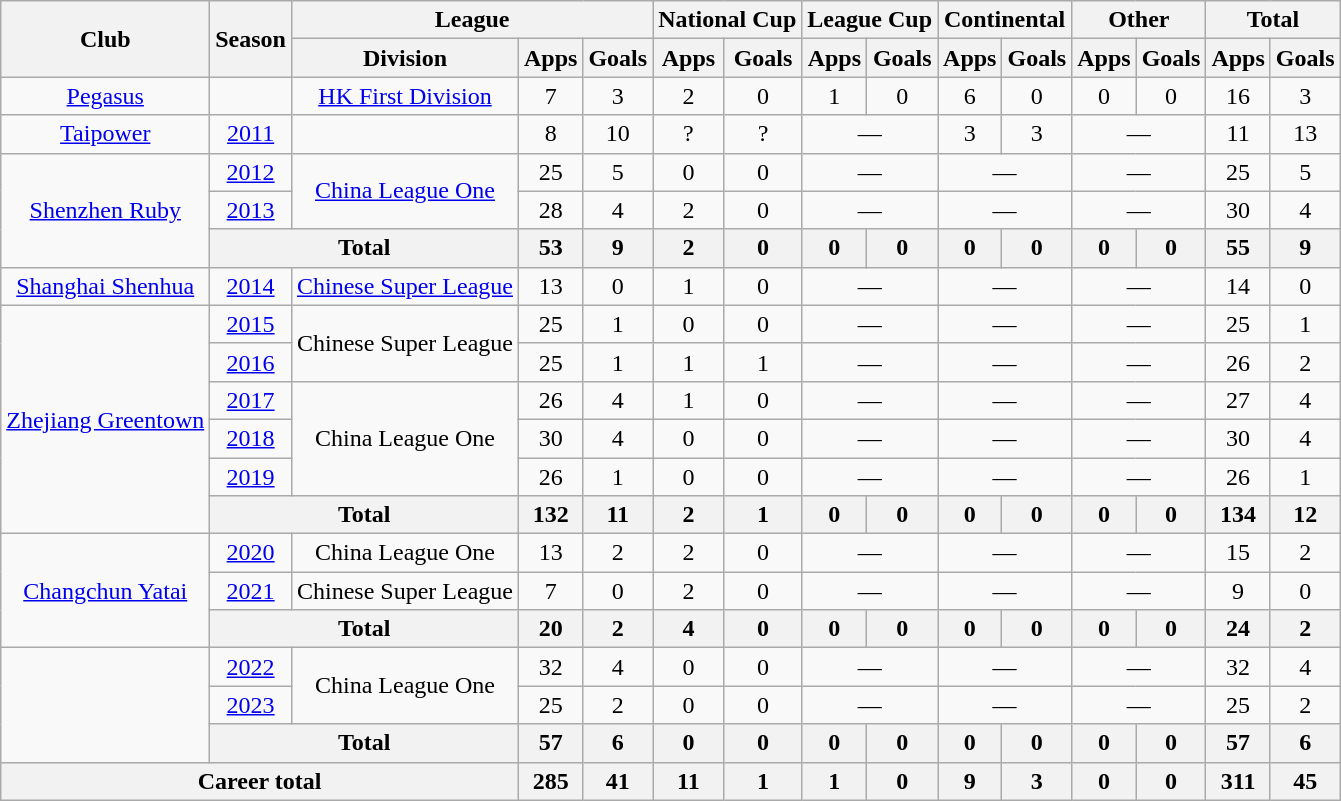<table class="wikitable" style="text-align: center">
<tr>
<th rowspan="2">Club</th>
<th rowspan="2">Season</th>
<th colspan="3">League</th>
<th colspan="2">National Cup</th>
<th colspan="2">League Cup</th>
<th colspan="2">Continental</th>
<th colspan="2">Other</th>
<th colspan="2">Total</th>
</tr>
<tr>
<th>Division</th>
<th>Apps</th>
<th>Goals</th>
<th>Apps</th>
<th>Goals</th>
<th>Apps</th>
<th>Goals</th>
<th>Apps</th>
<th>Goals</th>
<th>Apps</th>
<th>Goals</th>
<th>Apps</th>
<th>Goals</th>
</tr>
<tr>
<td><a href='#'>Pegasus</a></td>
<td></td>
<td><a href='#'>HK First Division</a></td>
<td>7</td>
<td>3</td>
<td>2</td>
<td>0</td>
<td>1</td>
<td>0</td>
<td>6</td>
<td>0</td>
<td>0</td>
<td>0</td>
<td>16</td>
<td>3</td>
</tr>
<tr>
<td><a href='#'>Taipower</a></td>
<td><a href='#'>2011</a></td>
<td></td>
<td>8</td>
<td>10</td>
<td>?</td>
<td>?</td>
<td colspan="2">—</td>
<td>3</td>
<td>3</td>
<td colspan="2">—</td>
<td>11</td>
<td>13</td>
</tr>
<tr>
<td rowspan=3><a href='#'>Shenzhen Ruby</a></td>
<td><a href='#'>2012</a></td>
<td rowspan=2><a href='#'>China League One</a></td>
<td>25</td>
<td>5</td>
<td>0</td>
<td>0</td>
<td colspan="2">—</td>
<td colspan="2">—</td>
<td colspan="2">—</td>
<td>25</td>
<td>5</td>
</tr>
<tr>
<td><a href='#'>2013</a></td>
<td>28</td>
<td>4</td>
<td>2</td>
<td>0</td>
<td colspan="2">—</td>
<td colspan="2">—</td>
<td colspan="2">—</td>
<td>30</td>
<td>4</td>
</tr>
<tr>
<th colspan="2">Total</th>
<th>53</th>
<th>9</th>
<th>2</th>
<th>0</th>
<th>0</th>
<th>0</th>
<th>0</th>
<th>0</th>
<th>0</th>
<th>0</th>
<th>55</th>
<th>9</th>
</tr>
<tr>
<td><a href='#'>Shanghai Shenhua</a></td>
<td><a href='#'>2014</a></td>
<td><a href='#'>Chinese Super League</a></td>
<td>13</td>
<td>0</td>
<td>1</td>
<td>0</td>
<td colspan="2">—</td>
<td colspan="2">—</td>
<td colspan="2">—</td>
<td>14</td>
<td>0</td>
</tr>
<tr>
<td rowspan=6><a href='#'>Zhejiang Greentown</a></td>
<td><a href='#'>2015</a></td>
<td rowspan=2>Chinese Super League</td>
<td>25</td>
<td>1</td>
<td>0</td>
<td>0</td>
<td colspan="2">—</td>
<td colspan="2">—</td>
<td colspan="2">—</td>
<td>25</td>
<td>1</td>
</tr>
<tr>
<td><a href='#'>2016</a></td>
<td>25</td>
<td>1</td>
<td>1</td>
<td>1</td>
<td colspan="2">—</td>
<td colspan="2">—</td>
<td colspan="2">—</td>
<td>26</td>
<td>2</td>
</tr>
<tr>
<td><a href='#'>2017</a></td>
<td rowspan=3>China League One</td>
<td>26</td>
<td>4</td>
<td>1</td>
<td>0</td>
<td colspan="2">—</td>
<td colspan="2">—</td>
<td colspan="2">—</td>
<td>27</td>
<td>4</td>
</tr>
<tr>
<td><a href='#'>2018</a></td>
<td>30</td>
<td>4</td>
<td>0</td>
<td>0</td>
<td colspan="2">—</td>
<td colspan="2">—</td>
<td colspan="2">—</td>
<td>30</td>
<td>4</td>
</tr>
<tr>
<td><a href='#'>2019</a></td>
<td>26</td>
<td>1</td>
<td>0</td>
<td>0</td>
<td colspan="2">—</td>
<td colspan="2">—</td>
<td colspan="2">—</td>
<td>26</td>
<td>1</td>
</tr>
<tr>
<th colspan="2">Total</th>
<th>132</th>
<th>11</th>
<th>2</th>
<th>1</th>
<th>0</th>
<th>0</th>
<th>0</th>
<th>0</th>
<th>0</th>
<th>0</th>
<th>134</th>
<th>12</th>
</tr>
<tr>
<td rowspan=3><a href='#'>Changchun Yatai</a></td>
<td><a href='#'>2020</a></td>
<td>China League One</td>
<td>13</td>
<td>2</td>
<td>2</td>
<td>0</td>
<td colspan="2">—</td>
<td colspan="2">—</td>
<td colspan="2">—</td>
<td>15</td>
<td>2</td>
</tr>
<tr>
<td><a href='#'>2021</a></td>
<td>Chinese Super League</td>
<td>7</td>
<td>0</td>
<td>2</td>
<td>0</td>
<td colspan="2">—</td>
<td colspan="2">—</td>
<td colspan="2">—</td>
<td>9</td>
<td>0</td>
</tr>
<tr>
<th colspan="2">Total</th>
<th>20</th>
<th>2</th>
<th>4</th>
<th>0</th>
<th>0</th>
<th>0</th>
<th>0</th>
<th>0</th>
<th>0</th>
<th>0</th>
<th>24</th>
<th>2</th>
</tr>
<tr>
<td rowspan=3></td>
<td><a href='#'>2022</a></td>
<td rowspan=2>China League One</td>
<td>32</td>
<td>4</td>
<td>0</td>
<td>0</td>
<td colspan="2">—</td>
<td colspan="2">—</td>
<td colspan="2">—</td>
<td>32</td>
<td>4</td>
</tr>
<tr>
<td><a href='#'>2023</a></td>
<td>25</td>
<td>2</td>
<td>0</td>
<td>0</td>
<td colspan="2">—</td>
<td colspan="2">—</td>
<td colspan="2">—</td>
<td>25</td>
<td>2</td>
</tr>
<tr>
<th colspan="2">Total</th>
<th>57</th>
<th>6</th>
<th>0</th>
<th>0</th>
<th>0</th>
<th>0</th>
<th>0</th>
<th>0</th>
<th>0</th>
<th>0</th>
<th>57</th>
<th>6</th>
</tr>
<tr>
<th colspan=3>Career total</th>
<th>285</th>
<th>41</th>
<th>11</th>
<th>1</th>
<th>1</th>
<th>0</th>
<th>9</th>
<th>3</th>
<th>0</th>
<th>0</th>
<th>311</th>
<th>45</th>
</tr>
</table>
